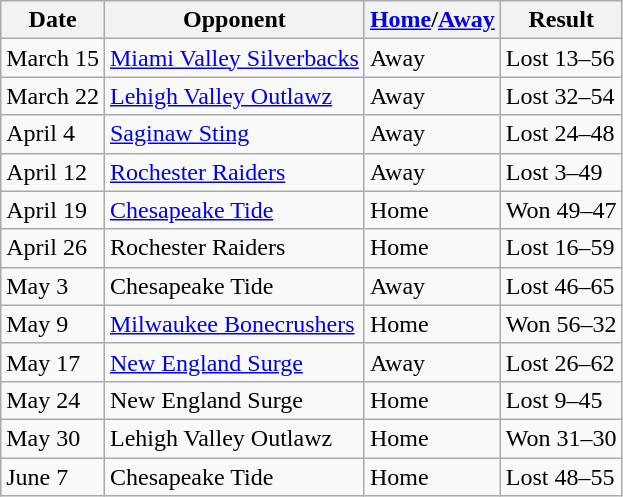<table class="wikitable">
<tr>
<th>Date</th>
<th>Opponent</th>
<th><a href='#'>Home</a>/<a href='#'>Away</a></th>
<th>Result</th>
</tr>
<tr>
<td>March 15</td>
<td><a href='#'>Miami Valley Silverbacks</a></td>
<td>Away</td>
<td>Lost 13–56</td>
</tr>
<tr>
<td>March 22</td>
<td><a href='#'>Lehigh Valley Outlawz</a></td>
<td>Away</td>
<td>Lost 32–54</td>
</tr>
<tr>
<td>April 4</td>
<td><a href='#'>Saginaw Sting</a></td>
<td>Away</td>
<td>Lost 24–48</td>
</tr>
<tr>
<td>April 12</td>
<td><a href='#'>Rochester Raiders</a></td>
<td>Away</td>
<td>Lost 3–49</td>
</tr>
<tr>
<td>April 19</td>
<td><a href='#'>Chesapeake Tide</a></td>
<td>Home</td>
<td>Won 49–47</td>
</tr>
<tr>
<td>April 26</td>
<td>Rochester Raiders</td>
<td>Home</td>
<td>Lost 16–59</td>
</tr>
<tr>
<td>May 3</td>
<td>Chesapeake Tide</td>
<td>Away</td>
<td>Lost 46–65</td>
</tr>
<tr>
<td>May 9</td>
<td><a href='#'>Milwaukee Bonecrushers</a></td>
<td>Home</td>
<td>Won 56–32</td>
</tr>
<tr>
<td>May 17</td>
<td><a href='#'>New England Surge</a></td>
<td>Away</td>
<td>Lost 26–62</td>
</tr>
<tr>
<td>May 24</td>
<td>New England Surge</td>
<td>Home</td>
<td>Lost 9–45</td>
</tr>
<tr>
<td>May 30</td>
<td>Lehigh Valley Outlawz</td>
<td>Home</td>
<td>Won 31–30</td>
</tr>
<tr>
<td>June 7</td>
<td>Chesapeake Tide</td>
<td>Home</td>
<td>Lost 48–55</td>
</tr>
</table>
